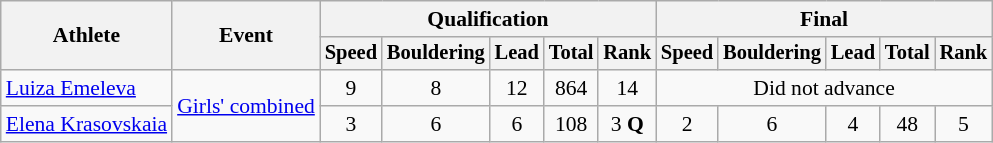<table class="wikitable" style="text-align:center;font-size:90%">
<tr>
<th rowspan=2>Athlete</th>
<th rowspan=2>Event</th>
<th colspan=5>Qualification</th>
<th colspan=5>Final</th>
</tr>
<tr style="font-size:95%">
<th>Speed</th>
<th>Bouldering</th>
<th>Lead</th>
<th>Total</th>
<th>Rank</th>
<th>Speed</th>
<th>Bouldering</th>
<th>Lead</th>
<th>Total</th>
<th>Rank</th>
</tr>
<tr>
<td align=left><a href='#'>Luiza Emeleva</a></td>
<td rowspan=2 align=left><a href='#'>Girls' combined</a></td>
<td>9</td>
<td>8</td>
<td>12</td>
<td>864</td>
<td>14</td>
<td colspan=5>Did not advance</td>
</tr>
<tr>
<td align=left><a href='#'>Elena Krasovskaia</a></td>
<td>3</td>
<td>6</td>
<td>6</td>
<td>108</td>
<td>3 <strong>Q</strong></td>
<td>2</td>
<td>6</td>
<td>4</td>
<td>48</td>
<td>5</td>
</tr>
</table>
